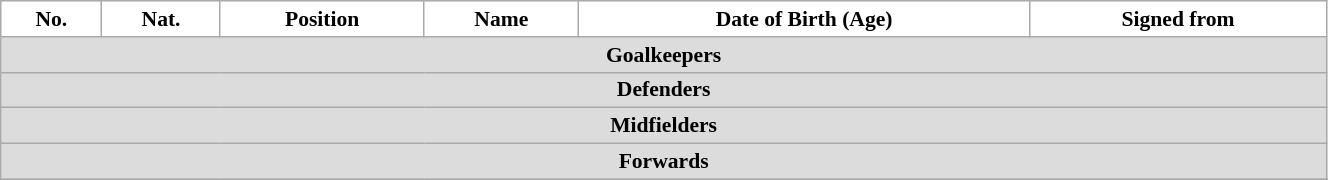<table class="wikitable" style="text-align:center; font-size:90%; width:70%">
<tr>
<th style="background:white; color:black; text-align:center;">No.</th>
<th style="background:white; color:black; text-align:center;">Nat.</th>
<th style="background:white; color:black; text-align:center;">Position</th>
<th style="background:white; color:black; text-align:center;">Name</th>
<th style="background:white; color:black; text-align:center;">Date of Birth (Age)</th>
<th style="background:white; color:black; text-align:center;">Signed from</th>
</tr>
<tr>
<th colspan=10 style="background:#DCDCDC; text-align:center;">Goalkeepers</th>
</tr>
<tr>
<th colspan=10 style="background:#DCDCDC; text-align:center;">Defenders</th>
</tr>
<tr>
<th colspan=10 style="background:#DCDCDC; text-align:center;">Midfielders</th>
</tr>
<tr>
<th colspan=10 style="background:#DCDCDC; text-align:center;">Forwards</th>
</tr>
<tr>
</tr>
</table>
